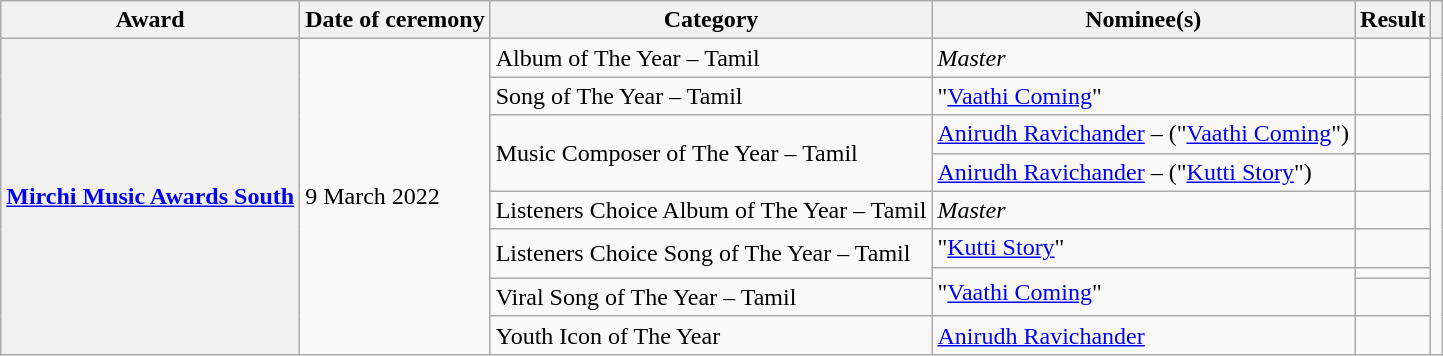<table class="wikitable plainrowheaders sortable">
<tr>
<th scope="col">Award</th>
<th scope="col">Date of ceremony</th>
<th scope="col">Category</th>
<th scope="col">Nominee(s)</th>
<th scope="col">Result</th>
<th scope="col" class="unsortable"></th>
</tr>
<tr>
<th rowspan="9" scope="row"><a href='#'>Mirchi Music Awards South</a></th>
<td rowspan="9">9 March 2022</td>
<td>Album of The Year – Tamil</td>
<td><em>Master</em></td>
<td></td>
<td style="text-align:center;" rowspan="9"></td>
</tr>
<tr>
<td>Song of The Year – Tamil</td>
<td>"<a href='#'>Vaathi Coming</a>"</td>
<td></td>
</tr>
<tr>
<td rowspan="2">Music Composer of The Year – Tamil</td>
<td><a href='#'>Anirudh Ravichander</a> – ("<a href='#'>Vaathi Coming</a>")</td>
<td></td>
</tr>
<tr>
<td><a href='#'>Anirudh Ravichander</a> – ("<a href='#'>Kutti Story</a>")</td>
<td></td>
</tr>
<tr>
<td>Listeners Choice Album of The Year – Tamil</td>
<td><em>Master</em></td>
<td></td>
</tr>
<tr>
<td rowspan="2">Listeners Choice Song of The Year – Tamil</td>
<td>"<a href='#'>Kutti Story</a>"</td>
<td></td>
</tr>
<tr>
<td rowspan="2">"<a href='#'>Vaathi Coming</a>"</td>
<td></td>
</tr>
<tr>
<td>Viral Song of The Year – Tamil</td>
<td></td>
</tr>
<tr>
<td>Youth Icon of The Year</td>
<td><a href='#'>Anirudh Ravichander</a></td>
<td></td>
</tr>
</table>
